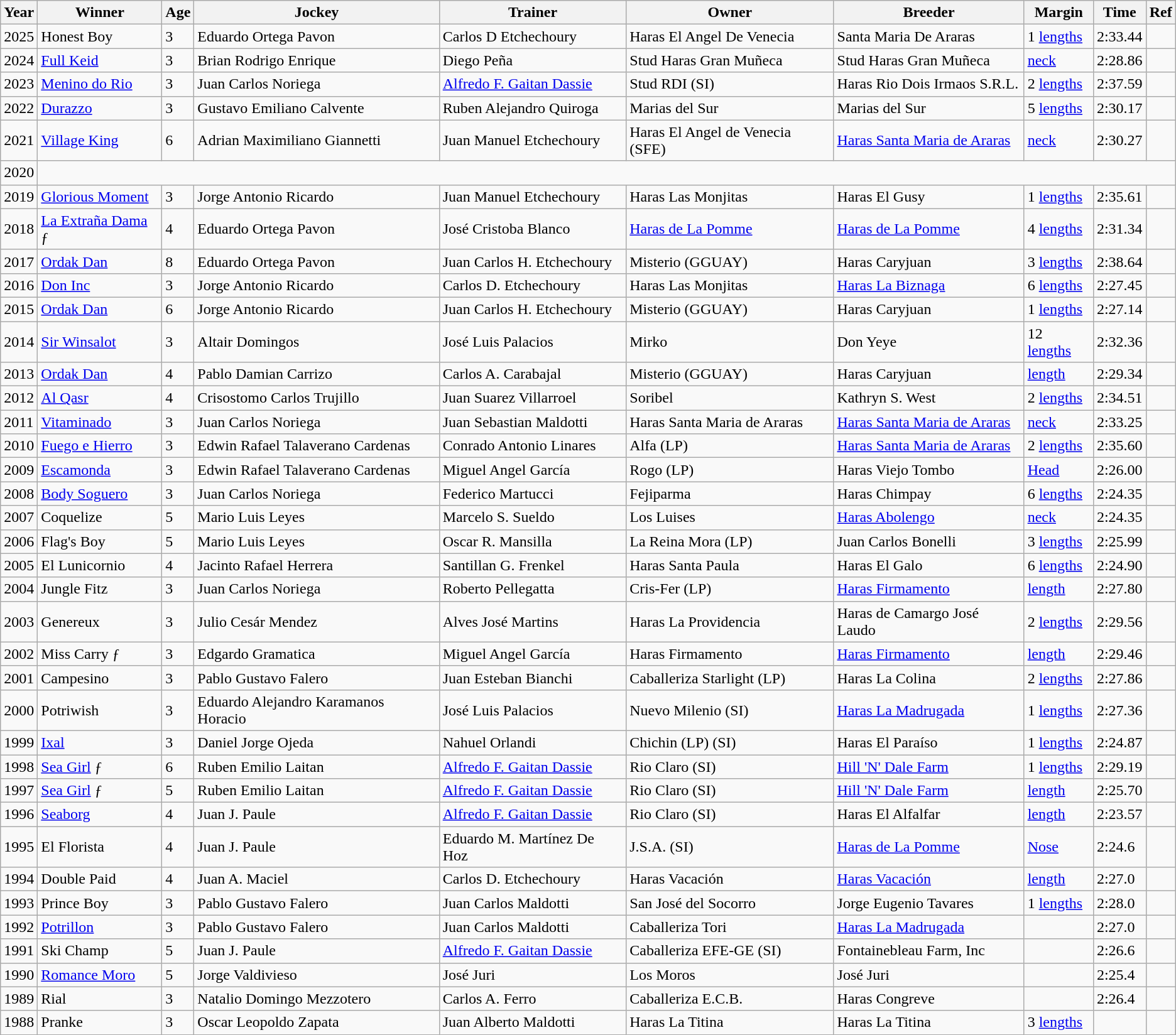<table class="wikitable sortable">
<tr>
<th>Year</th>
<th>Winner</th>
<th>Age</th>
<th>Jockey</th>
<th>Trainer</th>
<th>Owner</th>
<th>Breeder</th>
<th>Margin</th>
<th>Time</th>
<th>Ref</th>
</tr>
<tr>
<td>2025</td>
<td>Honest Boy</td>
<td>3</td>
<td>Eduardo Ortega Pavon</td>
<td>Carlos D Etchechoury</td>
<td>Haras El Angel De Venecia</td>
<td>Santa Maria De Araras</td>
<td>1 <a href='#'>lengths</a></td>
<td>2:33.44</td>
<td></td>
</tr>
<tr>
<td>2024</td>
<td><a href='#'>Full Keid</a></td>
<td>3</td>
<td>Brian Rodrigo Enrique</td>
<td>Diego Peña</td>
<td>Stud Haras Gran Muñeca</td>
<td>Stud Haras Gran Muñeca</td>
<td> <a href='#'>neck</a></td>
<td>2:28.86</td>
<td></td>
</tr>
<tr>
<td>2023</td>
<td><a href='#'>Menino do Rio</a></td>
<td>3</td>
<td>Juan Carlos Noriega</td>
<td><a href='#'>Alfredo F. Gaitan Dassie</a></td>
<td>Stud RDI (SI)</td>
<td>Haras Rio Dois Irmaos S.R.L.</td>
<td>2 <a href='#'>lengths</a></td>
<td>2:37.59</td>
<td></td>
</tr>
<tr>
<td>2022</td>
<td><a href='#'>Durazzo</a></td>
<td>3</td>
<td>Gustavo Emiliano Calvente</td>
<td>Ruben Alejandro Quiroga</td>
<td>Marias del Sur</td>
<td>Marias del Sur</td>
<td>5 <a href='#'>lengths</a></td>
<td>2:30.17</td>
<td></td>
</tr>
<tr>
<td>2021</td>
<td><a href='#'>Village King</a></td>
<td>6</td>
<td>Adrian Maximiliano Giannetti</td>
<td>Juan Manuel Etchechoury</td>
<td>Haras El Angel de Venecia (SFE)</td>
<td><a href='#'>Haras Santa Maria de Araras</a></td>
<td> <a href='#'>neck</a></td>
<td>2:30.27</td>
<td></td>
</tr>
<tr>
<td>2020</td>
<td colspan="9"></td>
</tr>
<tr>
<td>2019</td>
<td><a href='#'>Glorious Moment</a></td>
<td>3</td>
<td>Jorge Antonio Ricardo</td>
<td>Juan Manuel Etchechoury</td>
<td>Haras Las Monjitas</td>
<td>Haras El Gusy</td>
<td>1 <a href='#'>lengths</a></td>
<td>2:35.61</td>
<td></td>
</tr>
<tr>
<td>2018</td>
<td><a href='#'>La Extraña Dama</a> ƒ</td>
<td>4</td>
<td>Eduardo Ortega Pavon</td>
<td>José Cristoba Blanco</td>
<td><a href='#'>Haras de La Pomme</a></td>
<td><a href='#'>Haras de La Pomme</a></td>
<td>4 <a href='#'>lengths</a></td>
<td>2:31.34</td>
<td></td>
</tr>
<tr>
<td>2017</td>
<td><a href='#'>Ordak Dan</a></td>
<td>8</td>
<td>Eduardo Ortega Pavon</td>
<td>Juan Carlos H. Etchechoury</td>
<td>Misterio (GGUAY)</td>
<td>Haras Caryjuan</td>
<td>3 <a href='#'>lengths</a></td>
<td>2:38.64</td>
<td></td>
</tr>
<tr>
<td>2016</td>
<td><a href='#'>Don Inc</a></td>
<td>3</td>
<td>Jorge Antonio Ricardo</td>
<td>Carlos D. Etchechoury</td>
<td>Haras Las Monjitas</td>
<td><a href='#'>Haras La Biznaga</a></td>
<td>6 <a href='#'>lengths</a></td>
<td>2:27.45</td>
<td></td>
</tr>
<tr>
<td>2015</td>
<td><a href='#'>Ordak Dan</a></td>
<td>6</td>
<td>Jorge Antonio Ricardo</td>
<td>Juan Carlos H. Etchechoury</td>
<td>Misterio (GGUAY)</td>
<td>Haras Caryjuan</td>
<td>1 <a href='#'>lengths</a></td>
<td>2:27.14</td>
<td></td>
</tr>
<tr>
<td>2014</td>
<td><a href='#'>Sir Winsalot</a></td>
<td>3</td>
<td>Altair Domingos</td>
<td>José Luis Palacios</td>
<td>Mirko</td>
<td>Don Yeye</td>
<td>12 <a href='#'>lengths</a></td>
<td>2:32.36</td>
<td></td>
</tr>
<tr>
<td>2013</td>
<td><a href='#'>Ordak Dan</a></td>
<td>4</td>
<td>Pablo Damian Carrizo</td>
<td>Carlos A. Carabajal</td>
<td>Misterio (GGUAY)</td>
<td>Haras Caryjuan</td>
<td> <a href='#'>length</a></td>
<td>2:29.34</td>
<td></td>
</tr>
<tr>
<td>2012</td>
<td><a href='#'>Al Qasr</a></td>
<td>4</td>
<td>Crisostomo Carlos Trujillo</td>
<td>Juan Suarez Villarroel</td>
<td>Soribel</td>
<td>Kathryn S. West</td>
<td>2 <a href='#'>lengths</a></td>
<td>2:34.51</td>
<td></td>
</tr>
<tr>
<td>2011</td>
<td><a href='#'>Vitaminado</a></td>
<td>3</td>
<td>Juan Carlos Noriega</td>
<td>Juan Sebastian Maldotti</td>
<td>Haras Santa Maria de Araras</td>
<td><a href='#'>Haras Santa Maria de Araras</a></td>
<td> <a href='#'>neck</a></td>
<td>2:33.25</td>
<td></td>
</tr>
<tr>
<td>2010</td>
<td><a href='#'>Fuego e Hierro</a></td>
<td>3</td>
<td>Edwin Rafael Talaverano Cardenas</td>
<td>Conrado Antonio Linares</td>
<td>Alfa (LP)</td>
<td><a href='#'>Haras Santa Maria de Araras</a></td>
<td>2 <a href='#'>lengths</a></td>
<td>2:35.60</td>
<td></td>
</tr>
<tr>
<td>2009</td>
<td><a href='#'>Escamonda</a></td>
<td>3</td>
<td>Edwin Rafael Talaverano Cardenas</td>
<td>Miguel Angel García</td>
<td>Rogo (LP)</td>
<td>Haras Viejo Tombo</td>
<td><a href='#'>Head</a></td>
<td>2:26.00</td>
<td></td>
</tr>
<tr>
<td>2008</td>
<td><a href='#'>Body Soguero</a></td>
<td>3</td>
<td>Juan Carlos Noriega</td>
<td>Federico Martucci</td>
<td>Fejiparma</td>
<td>Haras Chimpay</td>
<td>6 <a href='#'>lengths</a></td>
<td>2:24.35</td>
<td></td>
</tr>
<tr>
<td>2007</td>
<td>Coquelize</td>
<td>5</td>
<td>Mario Luis Leyes</td>
<td>Marcelo S. Sueldo</td>
<td>Los Luises</td>
<td><a href='#'>Haras Abolengo</a></td>
<td> <a href='#'>neck</a></td>
<td>2:24.35</td>
<td></td>
</tr>
<tr>
<td>2006</td>
<td>Flag's Boy</td>
<td>5</td>
<td>Mario Luis Leyes</td>
<td>Oscar R. Mansilla</td>
<td>La Reina Mora (LP)</td>
<td>Juan Carlos Bonelli</td>
<td>3 <a href='#'>lengths</a></td>
<td>2:25.99</td>
<td></td>
</tr>
<tr>
<td>2005</td>
<td>El Lunicornio</td>
<td>4</td>
<td>Jacinto Rafael Herrera</td>
<td>Santillan G. Frenkel</td>
<td>Haras Santa Paula</td>
<td>Haras El Galo</td>
<td>6 <a href='#'>lengths</a></td>
<td>2:24.90</td>
<td></td>
</tr>
<tr>
<td>2004</td>
<td>Jungle Fitz</td>
<td>3</td>
<td>Juan Carlos Noriega</td>
<td>Roberto Pellegatta</td>
<td>Cris-Fer (LP)</td>
<td><a href='#'>Haras Firmamento</a></td>
<td> <a href='#'>length</a></td>
<td>2:27.80</td>
<td></td>
</tr>
<tr>
<td>2003</td>
<td>Genereux</td>
<td>3</td>
<td>Julio Cesár Mendez</td>
<td>Alves José Martins</td>
<td>Haras La Providencia</td>
<td>Haras de Camargo José Laudo</td>
<td>2 <a href='#'>lengths</a></td>
<td>2:29.56</td>
<td></td>
</tr>
<tr>
<td>2002</td>
<td>Miss Carry ƒ</td>
<td>3</td>
<td>Edgardo Gramatica</td>
<td>Miguel Angel García</td>
<td>Haras Firmamento</td>
<td><a href='#'>Haras Firmamento</a></td>
<td> <a href='#'>length</a></td>
<td>2:29.46</td>
<td></td>
</tr>
<tr>
<td>2001</td>
<td>Campesino</td>
<td>3</td>
<td>Pablo Gustavo Falero</td>
<td>Juan Esteban Bianchi</td>
<td>Caballeriza Starlight (LP)</td>
<td>Haras La Colina</td>
<td>2 <a href='#'>lengths</a></td>
<td>2:27.86</td>
<td></td>
</tr>
<tr>
<td>2000</td>
<td>Potriwish</td>
<td>3</td>
<td>Eduardo Alejandro Karamanos Horacio</td>
<td>José Luis Palacios</td>
<td>Nuevo Milenio (SI)</td>
<td><a href='#'>Haras La Madrugada</a></td>
<td>1 <a href='#'>lengths</a></td>
<td>2:27.36</td>
<td></td>
</tr>
<tr>
<td>1999</td>
<td><a href='#'>Ixal</a></td>
<td>3</td>
<td>Daniel Jorge Ojeda</td>
<td>Nahuel Orlandi</td>
<td>Chichin (LP) (SI)</td>
<td>Haras El Paraíso</td>
<td>1 <a href='#'>lengths</a></td>
<td>2:24.87</td>
<td></td>
</tr>
<tr>
<td>1998</td>
<td><a href='#'>Sea Girl</a> ƒ</td>
<td>6</td>
<td>Ruben Emilio Laitan</td>
<td><a href='#'>Alfredo F. Gaitan Dassie</a></td>
<td>Rio Claro (SI)</td>
<td><a href='#'>Hill 'N' Dale Farm</a></td>
<td>1 <a href='#'>lengths</a></td>
<td>2:29.19</td>
<td></td>
</tr>
<tr>
<td>1997</td>
<td><a href='#'>Sea Girl</a> ƒ</td>
<td>5</td>
<td>Ruben Emilio Laitan</td>
<td><a href='#'>Alfredo F. Gaitan Dassie</a></td>
<td>Rio Claro (SI)</td>
<td><a href='#'>Hill 'N' Dale Farm</a></td>
<td> <a href='#'>length</a></td>
<td>2:25.70</td>
<td></td>
</tr>
<tr>
<td>1996</td>
<td><a href='#'>Seaborg</a></td>
<td>4</td>
<td>Juan J. Paule</td>
<td><a href='#'>Alfredo F. Gaitan Dassie</a></td>
<td>Rio Claro (SI)</td>
<td>Haras El Alfalfar</td>
<td> <a href='#'>length</a></td>
<td>2:23.57</td>
<td></td>
</tr>
<tr>
<td>1995</td>
<td>El Florista</td>
<td>4</td>
<td>Juan J. Paule</td>
<td>Eduardo M. Martínez De Hoz</td>
<td>J.S.A. (SI)</td>
<td><a href='#'>Haras de La Pomme</a></td>
<td><a href='#'>Nose</a></td>
<td>2:24.6</td>
<td></td>
</tr>
<tr>
<td>1994</td>
<td>Double Paid</td>
<td>4</td>
<td>Juan A. Maciel</td>
<td>Carlos D. Etchechoury</td>
<td>Haras Vacación</td>
<td><a href='#'>Haras Vacación</a></td>
<td> <a href='#'>length</a></td>
<td>2:27.0</td>
<td></td>
</tr>
<tr>
<td>1993</td>
<td>Prince Boy</td>
<td>3</td>
<td>Pablo Gustavo Falero</td>
<td>Juan Carlos Maldotti</td>
<td>San José del Socorro</td>
<td>Jorge Eugenio Tavares</td>
<td>1 <a href='#'>lengths</a></td>
<td>2:28.0</td>
<td></td>
</tr>
<tr>
<td>1992</td>
<td><a href='#'>Potrillon</a></td>
<td>3</td>
<td>Pablo Gustavo Falero</td>
<td>Juan Carlos Maldotti</td>
<td>Caballeriza Tori</td>
<td><a href='#'>Haras La Madrugada</a></td>
<td></td>
<td>2:27.0</td>
<td></td>
</tr>
<tr>
<td>1991</td>
<td>Ski Champ</td>
<td>5</td>
<td>Juan J. Paule</td>
<td><a href='#'>Alfredo F. Gaitan Dassie</a></td>
<td>Caballeriza EFE-GE (SI)</td>
<td>Fontainebleau Farm, Inc</td>
<td></td>
<td>2:26.6</td>
<td></td>
</tr>
<tr>
<td>1990</td>
<td><a href='#'>Romance Moro</a></td>
<td>5</td>
<td>Jorge Valdivieso</td>
<td>José Juri</td>
<td>Los Moros</td>
<td>José Juri</td>
<td></td>
<td>2:25.4</td>
<td></td>
</tr>
<tr>
<td>1989</td>
<td>Rial</td>
<td>3</td>
<td>Natalio Domingo Mezzotero</td>
<td>Carlos A. Ferro</td>
<td>Caballeriza E.C.B.</td>
<td>Haras Congreve</td>
<td></td>
<td>2:26.4</td>
<td></td>
</tr>
<tr>
<td>1988</td>
<td>Pranke</td>
<td>3</td>
<td>Oscar Leopoldo Zapata</td>
<td>Juan Alberto Maldotti</td>
<td>Haras La Titina</td>
<td>Haras La Titina</td>
<td>3 <a href='#'>lengths</a></td>
<td></td>
<td></td>
</tr>
</table>
